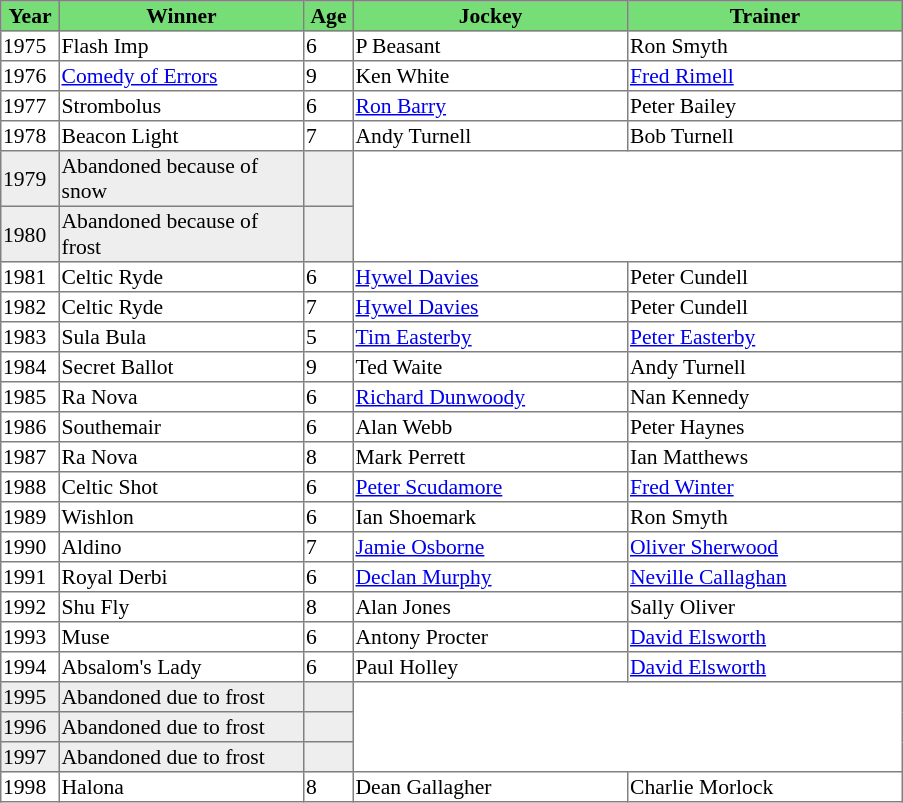<table class = "sortable" | border="1" style="border-collapse: collapse; font-size:90%">
<tr bgcolor="#77dd77" align="center">
<td style="width:36px"><strong>Year</strong></td>
<td style="width:160px"><strong>Winner</strong></td>
<td style="width:30px"><strong>Age</strong></td>
<td style="width:180px"><strong>Jockey</strong></td>
<td style="width:180px"><strong>Trainer</strong></td>
</tr>
<tr>
<td>1975</td>
<td>Flash Imp</td>
<td>6</td>
<td>P Beasant</td>
<td>Ron Smyth</td>
</tr>
<tr>
<td>1976</td>
<td><a href='#'>Comedy of Errors</a></td>
<td>9</td>
<td>Ken White</td>
<td><a href='#'>Fred Rimell</a></td>
</tr>
<tr>
<td>1977</td>
<td>Strombolus</td>
<td>6</td>
<td><a href='#'>Ron Barry</a></td>
<td>Peter Bailey</td>
</tr>
<tr>
<td>1978</td>
<td>Beacon Light</td>
<td>7</td>
<td>Andy Turnell</td>
<td>Bob Turnell</td>
</tr>
<tr bgcolor="#eeeeee">
<td>1979 <td>Abandoned because of snow</td></td>
<td></td>
</tr>
<tr bgcolor="#eeeeee">
<td>1980 <td>Abandoned because of frost</td></td>
<td></td>
</tr>
<tr>
<td>1981</td>
<td>Celtic Ryde</td>
<td>6</td>
<td><a href='#'>Hywel Davies</a></td>
<td>Peter Cundell</td>
</tr>
<tr>
<td>1982</td>
<td>Celtic Ryde</td>
<td>7</td>
<td><a href='#'>Hywel Davies</a></td>
<td>Peter Cundell</td>
</tr>
<tr>
<td>1983</td>
<td>Sula Bula</td>
<td>5</td>
<td><a href='#'>Tim Easterby</a></td>
<td><a href='#'>Peter Easterby</a></td>
</tr>
<tr>
<td>1984</td>
<td>Secret Ballot</td>
<td>9</td>
<td>Ted Waite</td>
<td>Andy Turnell</td>
</tr>
<tr>
<td>1985</td>
<td>Ra Nova</td>
<td>6</td>
<td><a href='#'>Richard Dunwoody</a></td>
<td>Nan Kennedy</td>
</tr>
<tr>
<td>1986</td>
<td>Southemair</td>
<td>6</td>
<td>Alan Webb</td>
<td>Peter Haynes</td>
</tr>
<tr>
<td>1987</td>
<td>Ra Nova</td>
<td>8</td>
<td>Mark Perrett</td>
<td>Ian Matthews</td>
</tr>
<tr>
<td>1988</td>
<td>Celtic Shot</td>
<td>6</td>
<td><a href='#'>Peter Scudamore</a></td>
<td><a href='#'>Fred Winter</a></td>
</tr>
<tr>
<td>1989</td>
<td>Wishlon</td>
<td>6</td>
<td>Ian Shoemark</td>
<td>Ron Smyth</td>
</tr>
<tr>
<td>1990</td>
<td>Aldino</td>
<td>7</td>
<td><a href='#'>Jamie Osborne</a></td>
<td><a href='#'>Oliver Sherwood</a></td>
</tr>
<tr>
<td>1991</td>
<td>Royal Derbi</td>
<td>6</td>
<td><a href='#'>Declan Murphy</a></td>
<td><a href='#'>Neville Callaghan</a></td>
</tr>
<tr>
<td>1992</td>
<td>Shu Fly</td>
<td>8</td>
<td>Alan Jones</td>
<td>Sally Oliver</td>
</tr>
<tr>
<td>1993</td>
<td>Muse</td>
<td>6</td>
<td>Antony Procter</td>
<td><a href='#'>David Elsworth</a></td>
</tr>
<tr>
<td>1994</td>
<td>Absalom's Lady</td>
<td>6</td>
<td>Paul Holley</td>
<td><a href='#'>David Elsworth</a></td>
</tr>
<tr bgcolor="#eeeeee">
<td>1995<br><td> Abandoned due to frost</td></td>
<td></td>
</tr>
<tr bgcolor="#eeeeee">
<td>1996<br><td> Abandoned due to frost</td></td>
<td></td>
</tr>
<tr bgcolor="#eeeeee">
<td>1997<br><td> Abandoned due to frost</td></td>
<td></td>
</tr>
<tr>
<td>1998</td>
<td>Halona</td>
<td>8</td>
<td>Dean Gallagher</td>
<td>Charlie Morlock</td>
</tr>
</table>
